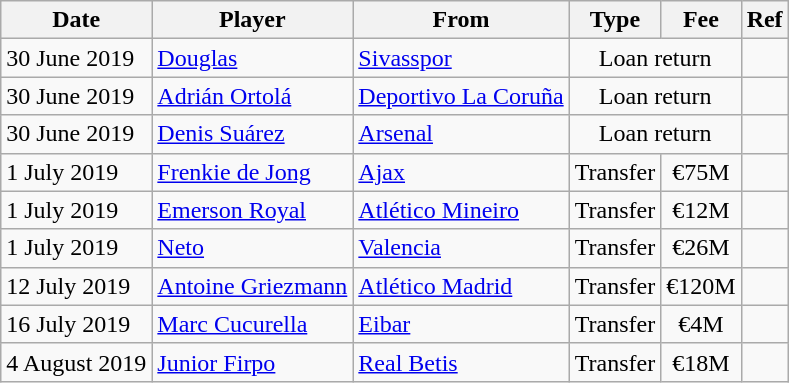<table class="wikitable">
<tr>
<th>Date</th>
<th>Player</th>
<th>From</th>
<th>Type</th>
<th>Fee</th>
<th>Ref</th>
</tr>
<tr>
<td>30 June 2019</td>
<td> <a href='#'>Douglas</a></td>
<td> <a href='#'>Sivasspor</a></td>
<td style="text-align:center;" colspan="2">Loan return</td>
<td align=center></td>
</tr>
<tr>
<td>30 June 2019</td>
<td> <a href='#'>Adrián Ortolá</a></td>
<td><a href='#'>Deportivo La Coruña</a></td>
<td style="text-align:center;" colspan="2">Loan return</td>
<td align=center></td>
</tr>
<tr>
<td>30 June 2019</td>
<td> <a href='#'>Denis Suárez</a></td>
<td> <a href='#'>Arsenal</a></td>
<td style="text-align:center;" colspan="2">Loan return</td>
<td align=center></td>
</tr>
<tr>
<td>1 July 2019</td>
<td> <a href='#'>Frenkie de Jong</a></td>
<td> <a href='#'>Ajax</a></td>
<td align=center>Transfer</td>
<td align=center>€75M</td>
<td align=center></td>
</tr>
<tr>
<td>1 July 2019</td>
<td> <a href='#'>Emerson Royal</a></td>
<td> <a href='#'>Atlético Mineiro</a></td>
<td align=center>Transfer</td>
<td align=center>€12M</td>
<td align=center></td>
</tr>
<tr>
<td>1 July 2019</td>
<td> <a href='#'>Neto</a></td>
<td><a href='#'>Valencia</a></td>
<td align=center>Transfer</td>
<td align=center>€26M</td>
<td align=center></td>
</tr>
<tr>
<td>12 July 2019</td>
<td> <a href='#'>Antoine Griezmann</a></td>
<td><a href='#'>Atlético Madrid</a></td>
<td align=center>Transfer</td>
<td align=center>€120M</td>
<td align=center></td>
</tr>
<tr>
<td>16 July 2019</td>
<td> <a href='#'>Marc Cucurella</a></td>
<td><a href='#'>Eibar</a></td>
<td align=center>Transfer</td>
<td align=center>€4M</td>
<td align=center></td>
</tr>
<tr>
<td>4 August 2019</td>
<td> <a href='#'>Junior Firpo</a></td>
<td><a href='#'>Real Betis</a></td>
<td align=center>Transfer</td>
<td align=center>€18M</td>
<td align=center></td>
</tr>
</table>
